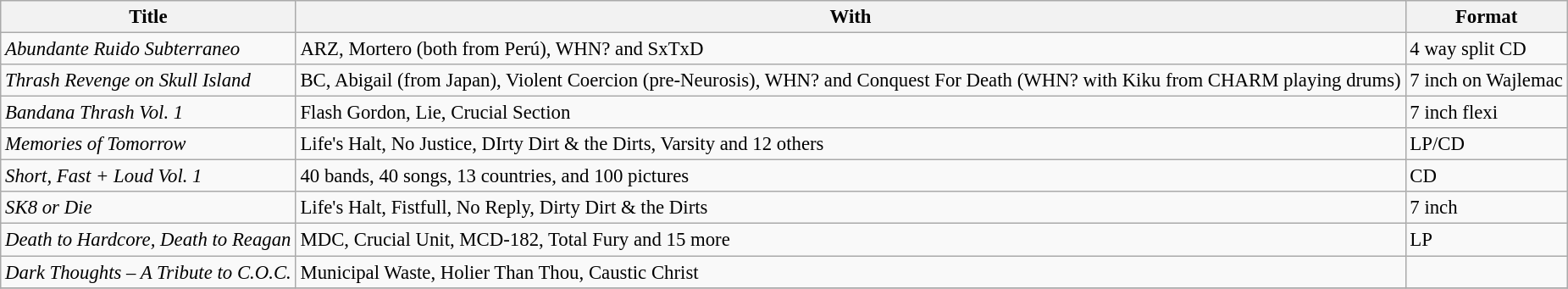<table class="wikitable" style="font-size:95%;">
<tr>
<th>Title</th>
<th>With</th>
<th>Format</th>
</tr>
<tr>
<td><em>Abundante Ruido Subterraneo</em></td>
<td>ARZ, Mortero (both from Perú), WHN? and SxTxD</td>
<td>4 way split CD</td>
</tr>
<tr>
<td><em>Thrash Revenge on Skull Island</em></td>
<td> BC, Abigail (from Japan), Violent Coercion (pre-Neurosis), WHN? and Conquest For Death (WHN? with Kiku from CHARM playing drums)</td>
<td>7 inch on Wajlemac</td>
</tr>
<tr>
<td><em>Bandana Thrash Vol. 1</em></td>
<td>Flash Gordon, Lie, Crucial Section</td>
<td>7 inch flexi</td>
</tr>
<tr>
<td><em>Memories of Tomorrow</em></td>
<td>Life's Halt, No Justice, DIrty Dirt & the Dirts, Varsity and 12 others</td>
<td>LP/CD</td>
</tr>
<tr>
<td><em>Short, Fast + Loud Vol. 1</em></td>
<td>40 bands, 40 songs, 13 countries, and 100 pictures</td>
<td>CD</td>
</tr>
<tr>
<td><em>SK8 or Die</em></td>
<td>Life's Halt, Fistfull, No Reply, Dirty Dirt & the Dirts</td>
<td>7 inch</td>
</tr>
<tr>
<td><em>Death to Hardcore, Death to Reagan</em></td>
<td>MDC, Crucial Unit, MCD-182, Total Fury and 15 more</td>
<td>LP</td>
</tr>
<tr>
<td><em>Dark Thoughts – A Tribute to C.O.C.</em></td>
<td>Municipal Waste, Holier Than Thou, Caustic Christ</td>
<td></td>
</tr>
<tr>
</tr>
</table>
